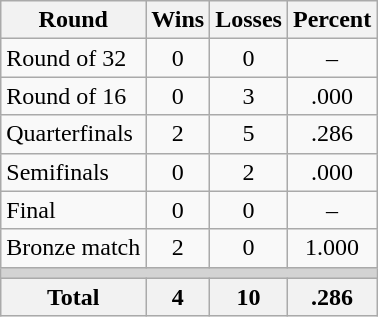<table class=wikitable>
<tr>
<th>Round</th>
<th>Wins</th>
<th>Losses</th>
<th>Percent</th>
</tr>
<tr align=center>
<td align=left>Round of 32</td>
<td>0</td>
<td>0</td>
<td>–</td>
</tr>
<tr align=center>
<td align=left>Round of 16</td>
<td>0</td>
<td>3</td>
<td>.000</td>
</tr>
<tr align=center>
<td align=left>Quarterfinals</td>
<td>2</td>
<td>5</td>
<td>.286</td>
</tr>
<tr align=center>
<td align=left>Semifinals</td>
<td>0</td>
<td>2</td>
<td>.000</td>
</tr>
<tr align=center>
<td align=left>Final</td>
<td>0</td>
<td>0</td>
<td>–</td>
</tr>
<tr align=center>
<td align=left>Bronze match</td>
<td>2</td>
<td>0</td>
<td>1.000</td>
</tr>
<tr>
<td colspan=4 bgcolor=lightgray></td>
</tr>
<tr>
<th>Total</th>
<th>4</th>
<th>10</th>
<th>.286</th>
</tr>
</table>
